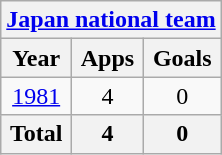<table class="wikitable" style="text-align:center">
<tr>
<th colspan=3><a href='#'>Japan national team</a></th>
</tr>
<tr>
<th>Year</th>
<th>Apps</th>
<th>Goals</th>
</tr>
<tr>
<td><a href='#'>1981</a></td>
<td>4</td>
<td>0</td>
</tr>
<tr>
<th>Total</th>
<th>4</th>
<th>0</th>
</tr>
</table>
